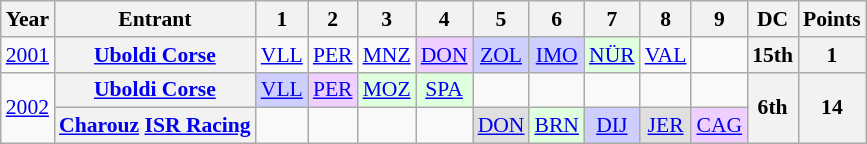<table class="wikitable" style="text-align:center; font-size:90%">
<tr>
<th>Year</th>
<th>Entrant</th>
<th>1</th>
<th>2</th>
<th>3</th>
<th>4</th>
<th>5</th>
<th>6</th>
<th>7</th>
<th>8</th>
<th>9</th>
<th>DC</th>
<th>Points</th>
</tr>
<tr>
<td><a href='#'>2001</a></td>
<th><a href='#'>Uboldi Corse</a></th>
<td><a href='#'>VLL</a></td>
<td><a href='#'>PER</a></td>
<td><a href='#'>MNZ</a></td>
<td style="background:#EFCFFF;"><a href='#'>DON</a><br></td>
<td style="background:#CFCFFF;"><a href='#'>ZOL</a><br></td>
<td style="background:#CFCFFF;"><a href='#'>IMO</a><br></td>
<td style="background:#DFFFDF;"><a href='#'>NÜR</a><br></td>
<td><a href='#'>VAL</a></td>
<td></td>
<th>15th</th>
<th>1</th>
</tr>
<tr>
<td rowspan="2"><a href='#'>2002</a></td>
<th><a href='#'>Uboldi Corse</a></th>
<td style="background:#CFCFFF;"><a href='#'>VLL</a><br></td>
<td style="background:#EFCFFF;"><a href='#'>PER</a><br></td>
<td style="background:#DFFFDF;"><a href='#'>MOZ</a><br></td>
<td style="background:#DFFFDF;"><a href='#'>SPA</a><br></td>
<td></td>
<td></td>
<td></td>
<td></td>
<td></td>
<th rowspan="2">6th</th>
<th rowspan="2">14</th>
</tr>
<tr>
<th><a href='#'>Charouz</a> <a href='#'>ISR Racing</a></th>
<td></td>
<td></td>
<td></td>
<td></td>
<td style="background:#DFDFDF;"><a href='#'>DON</a><br></td>
<td style="background:#DFFFDF;"><a href='#'>BRN</a><br></td>
<td style="background:#CFCFFF;"><a href='#'>DIJ</a><br></td>
<td style="background:#DFDFDF;"><a href='#'>JER</a><br></td>
<td style="background:#EFCFFF;"><a href='#'>CAG</a><br></td>
</tr>
</table>
